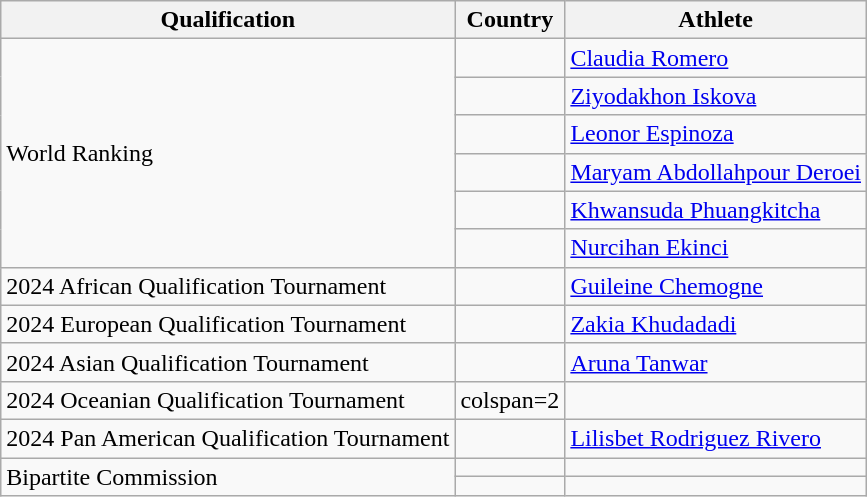<table class="wikitable">
<tr>
<th>Qualification</th>
<th>Country</th>
<th>Athlete</th>
</tr>
<tr>
<td rowspan="6">World Ranking</td>
<td></td>
<td><a href='#'>Claudia Romero</a></td>
</tr>
<tr>
<td></td>
<td><a href='#'>Ziyodakhon Iskova</a></td>
</tr>
<tr>
<td></td>
<td><a href='#'>Leonor Espinoza</a></td>
</tr>
<tr>
<td></td>
<td><a href='#'>Maryam Abdollahpour Deroei</a></td>
</tr>
<tr>
<td></td>
<td><a href='#'>Khwansuda Phuangkitcha</a></td>
</tr>
<tr>
<td></td>
<td><a href='#'>Nurcihan Ekinci</a></td>
</tr>
<tr>
<td>2024 African Qualification Tournament</td>
<td></td>
<td><a href='#'>Guileine Chemogne</a></td>
</tr>
<tr>
<td>2024 European Qualification Tournament</td>
<td></td>
<td><a href='#'>Zakia Khudadadi</a></td>
</tr>
<tr>
<td>2024 Asian Qualification Tournament</td>
<td></td>
<td><a href='#'>Aruna Tanwar</a></td>
</tr>
<tr>
<td>2024 Oceanian Qualification Tournament</td>
<td>colspan=2 </td>
</tr>
<tr>
<td>2024 Pan American Qualification Tournament</td>
<td></td>
<td><a href='#'>Lilisbet Rodriguez Rivero</a></td>
</tr>
<tr>
<td rowspan=2>Bipartite Commission</td>
<td></td>
<td></td>
</tr>
<tr>
<td></td>
<td></td>
</tr>
</table>
